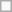<table class="wikitable">
<tr>
<td></td>
</tr>
</table>
